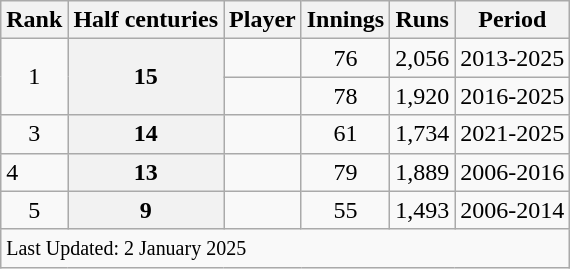<table class="wikitable plainrowheaders sortable">
<tr>
<th scope=col>Rank</th>
<th scope=col>Half centuries</th>
<th scope=col>Player</th>
<th scope=col>Innings</th>
<th scope=col>Runs</th>
<th scope=col>Period</th>
</tr>
<tr>
<td align="center" rowspan=2>1</td>
<th scope="row" style="text-align:center;" rowspan=2><strong>15</strong></th>
<td></td>
<td align=center>76</td>
<td align="center">2,056</td>
<td>2013-2025</td>
</tr>
<tr>
<td></td>
<td align=center>78</td>
<td align="center">1,920</td>
<td>2016-2025</td>
</tr>
<tr>
<td align="center">3</td>
<th scope="row" style="text-align:center;"><strong>14</strong></th>
<td></td>
<td align=center>61</td>
<td align="center">1,734</td>
<td>2021-2025</td>
</tr>
<tr>
<td>4</td>
<th>13</th>
<td></td>
<td align=center>79</td>
<td align=center>1,889</td>
<td>2006-2016</td>
</tr>
<tr>
<td align="center">5</td>
<th scope="row" style="text-align:center;"><strong>9</strong></th>
<td></td>
<td align="center">55</td>
<td align="center">1,493</td>
<td>2006-2014</td>
</tr>
<tr class="sortbottom">
<td colspan="6"><small>Last Updated: 2 January 2025</small></td>
</tr>
</table>
